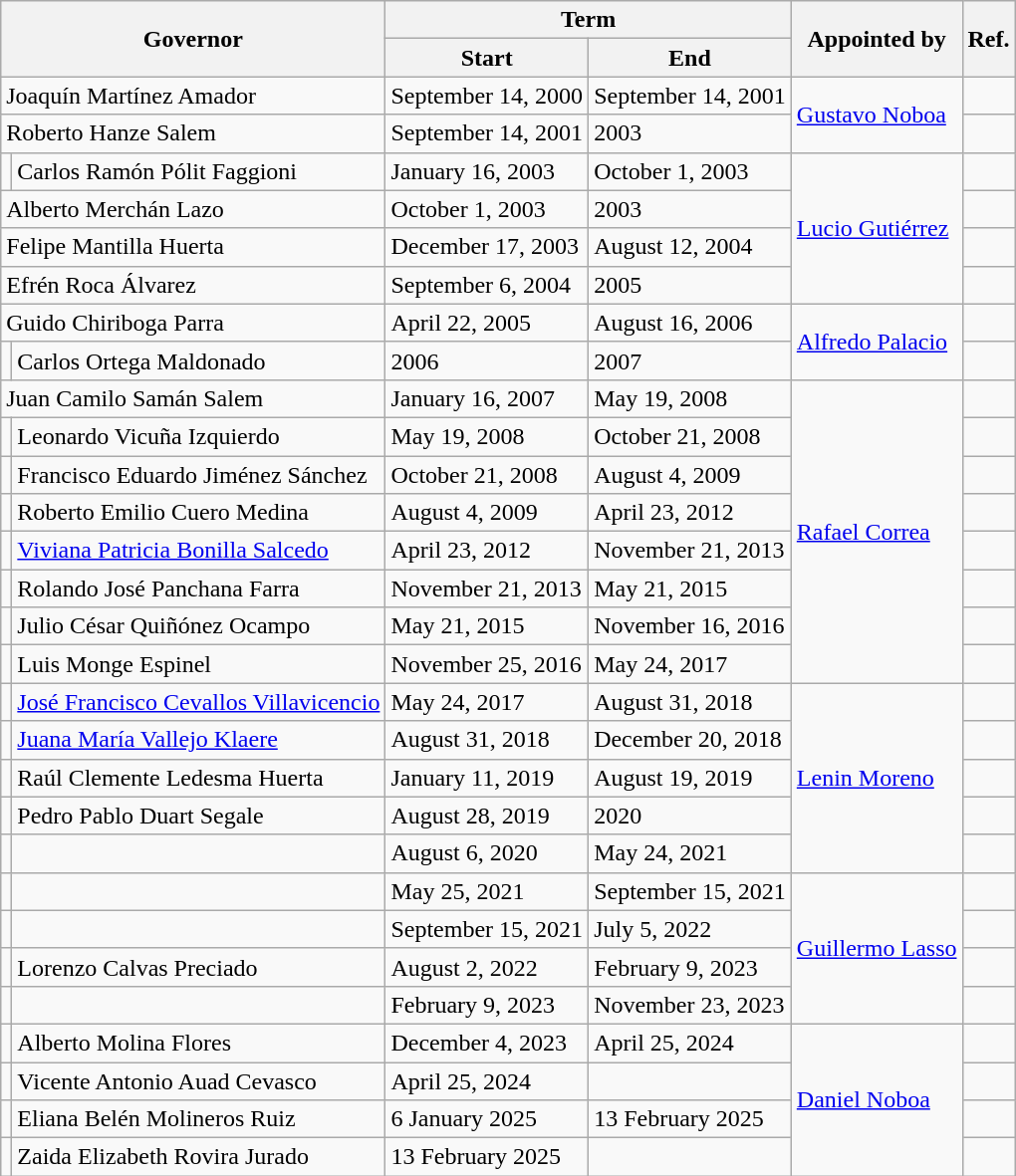<table class="wikitable">
<tr>
<th colspan="2" rowspan="2">Governor</th>
<th colspan="2">Term</th>
<th colspan="1" rowspan="2">Appointed by</th>
<th colspan="1" rowspan="2">Ref.</th>
</tr>
<tr>
<th>Start</th>
<th>End</th>
</tr>
<tr>
<td colspan="2">Joaquín Martínez Amador</td>
<td>September 14, 2000</td>
<td>September 14, 2001</td>
<td rowspan="2"><a href='#'>Gustavo Noboa</a></td>
<td></td>
</tr>
<tr>
<td colspan="2">Roberto Hanze Salem</td>
<td>September 14, 2001</td>
<td>2003</td>
<td></td>
</tr>
<tr>
<td></td>
<td>Carlos Ramón Pólit Faggioni</td>
<td>January 16, 2003</td>
<td>October 1, 2003</td>
<td rowspan="4"><a href='#'>Lucio Gutiérrez</a></td>
<td></td>
</tr>
<tr>
<td colspan="2">Alberto Merchán Lazo</td>
<td>October 1, 2003</td>
<td>2003</td>
<td></td>
</tr>
<tr>
<td colspan="2">Felipe Mantilla Huerta</td>
<td>December 17, 2003</td>
<td>August 12, 2004</td>
<td></td>
</tr>
<tr>
<td colspan="2">Efrén Roca Álvarez</td>
<td>September 6, 2004</td>
<td>2005</td>
<td></td>
</tr>
<tr>
<td colspan="2">Guido Chiriboga Parra</td>
<td>April 22, 2005</td>
<td>August 16, 2006</td>
<td rowspan="2"><a href='#'>Alfredo Palacio</a></td>
<td></td>
</tr>
<tr>
<td></td>
<td>Carlos Ortega Maldonado</td>
<td>2006</td>
<td>2007</td>
<td></td>
</tr>
<tr>
<td colspan="2">Juan Camilo Samán Salem</td>
<td>January 16, 2007</td>
<td>May 19, 2008</td>
<td rowspan="8"><a href='#'>Rafael Correa</a></td>
<td></td>
</tr>
<tr>
<td></td>
<td>Leonardo Vicuña Izquierdo</td>
<td>May 19, 2008</td>
<td>October 21, 2008</td>
<td></td>
</tr>
<tr>
<td></td>
<td>Francisco Eduardo Jiménez Sánchez</td>
<td>October 21, 2008</td>
<td>August 4, 2009</td>
<td></td>
</tr>
<tr>
<td></td>
<td>Roberto Emilio Cuero Medina</td>
<td>August 4, 2009</td>
<td>April 23, 2012</td>
<td></td>
</tr>
<tr>
<td></td>
<td><a href='#'>Viviana Patricia Bonilla Salcedo</a></td>
<td>April 23, 2012</td>
<td>November 21, 2013</td>
<td></td>
</tr>
<tr>
<td></td>
<td>Rolando José Panchana Farra</td>
<td>November 21, 2013</td>
<td>May 21, 2015</td>
<td></td>
</tr>
<tr>
<td></td>
<td>Julio César Quiñónez Ocampo</td>
<td>May 21, 2015</td>
<td>November 16, 2016</td>
<td></td>
</tr>
<tr>
<td></td>
<td>Luis Monge Espinel</td>
<td>November 25, 2016</td>
<td>May 24, 2017</td>
<td></td>
</tr>
<tr>
<td></td>
<td><a href='#'>José Francisco Cevallos Villavicencio</a></td>
<td>May 24, 2017</td>
<td>August 31, 2018</td>
<td rowspan="5"><a href='#'>Lenin Moreno</a></td>
<td></td>
</tr>
<tr>
<td></td>
<td><a href='#'>Juana María Vallejo Klaere</a></td>
<td>August 31, 2018</td>
<td>December 20, 2018</td>
<td></td>
</tr>
<tr>
<td></td>
<td>Raúl Clemente Ledesma Huerta</td>
<td>January 11, 2019</td>
<td>August 19, 2019</td>
<td></td>
</tr>
<tr>
<td></td>
<td>Pedro Pablo Duart Segale</td>
<td>August 28, 2019</td>
<td>2020</td>
<td></td>
</tr>
<tr>
<td></td>
<td></td>
<td>August 6, 2020</td>
<td>May 24, 2021</td>
<td></td>
</tr>
<tr>
<td></td>
<td></td>
<td>May 25, 2021</td>
<td>September 15, 2021</td>
<td rowspan="4"><a href='#'>Guillermo Lasso</a></td>
<td></td>
</tr>
<tr>
<td></td>
<td></td>
<td>September 15, 2021</td>
<td>July 5, 2022</td>
<td></td>
</tr>
<tr>
<td></td>
<td>Lorenzo Calvas Preciado</td>
<td>August 2, 2022</td>
<td>February 9, 2023</td>
<td></td>
</tr>
<tr>
<td></td>
<td></td>
<td>February 9, 2023</td>
<td>November 23, 2023</td>
<td></td>
</tr>
<tr>
<td></td>
<td>Alberto Molina Flores</td>
<td>December 4, 2023</td>
<td>April 25, 2024</td>
<td rowspan="4"><a href='#'>Daniel Noboa</a></td>
<td></td>
</tr>
<tr>
<td></td>
<td>Vicente Antonio Auad Cevasco</td>
<td>April 25, 2024</td>
<td></td>
<td></td>
</tr>
<tr>
<td></td>
<td>Eliana Belén Molineros Ruiz</td>
<td>6 January 2025</td>
<td>13 February 2025</td>
<td></td>
</tr>
<tr>
<td></td>
<td>Zaida Elizabeth Rovira Jurado</td>
<td>13 February 2025</td>
<td></td>
<td></td>
</tr>
</table>
